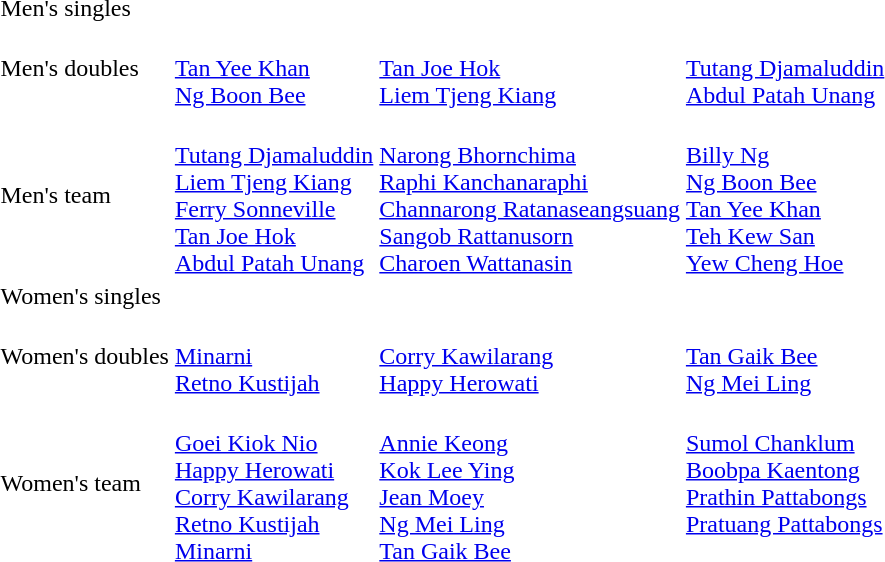<table>
<tr>
<td>Men's singles<br></td>
<td></td>
<td></td>
<td></td>
</tr>
<tr>
<td>Men's doubles<br></td>
<td><br><a href='#'>Tan Yee Khan</a><br><a href='#'>Ng Boon Bee</a></td>
<td><br><a href='#'>Tan Joe Hok</a><br><a href='#'>Liem Tjeng Kiang</a></td>
<td><br><a href='#'>Tutang Djamaluddin</a><br><a href='#'>Abdul Patah Unang</a></td>
</tr>
<tr>
<td>Men's team<br></td>
<td><br><a href='#'>Tutang Djamaluddin</a><br><a href='#'>Liem Tjeng Kiang</a><br><a href='#'>Ferry Sonneville</a><br><a href='#'>Tan Joe Hok</a><br><a href='#'>Abdul Patah Unang</a></td>
<td><br><a href='#'>Narong Bhornchima</a><br><a href='#'>Raphi Kanchanaraphi</a><br><a href='#'>Channarong Ratanaseangsuang</a><br><a href='#'>Sangob Rattanusorn</a><br><a href='#'>Charoen Wattanasin</a></td>
<td><br><a href='#'>Billy Ng</a><br><a href='#'>Ng Boon Bee</a><br><a href='#'>Tan Yee Khan</a><br><a href='#'>Teh Kew San</a><br><a href='#'>Yew Cheng Hoe</a></td>
</tr>
<tr>
<td>Women's singles<br></td>
<td></td>
<td></td>
<td></td>
</tr>
<tr>
<td>Women's doubles<br></td>
<td><br><a href='#'>Minarni</a><br><a href='#'>Retno Kustijah</a></td>
<td><br><a href='#'>Corry Kawilarang</a><br><a href='#'>Happy Herowati</a></td>
<td><br><a href='#'>Tan Gaik Bee</a><br><a href='#'>Ng Mei Ling</a></td>
</tr>
<tr>
<td>Women's team<br></td>
<td><br><a href='#'>Goei Kiok Nio</a><br><a href='#'>Happy Herowati</a><br><a href='#'>Corry Kawilarang</a><br><a href='#'>Retno Kustijah</a><br><a href='#'>Minarni</a></td>
<td><br><a href='#'>Annie Keong</a><br><a href='#'>Kok Lee Ying</a><br><a href='#'>Jean Moey</a><br><a href='#'>Ng Mei Ling</a><br><a href='#'>Tan Gaik Bee</a></td>
<td valign=top><br><a href='#'>Sumol Chanklum</a><br><a href='#'>Boobpa Kaentong</a><br><a href='#'>Prathin Pattabongs</a><br><a href='#'>Pratuang Pattabongs</a></td>
</tr>
</table>
